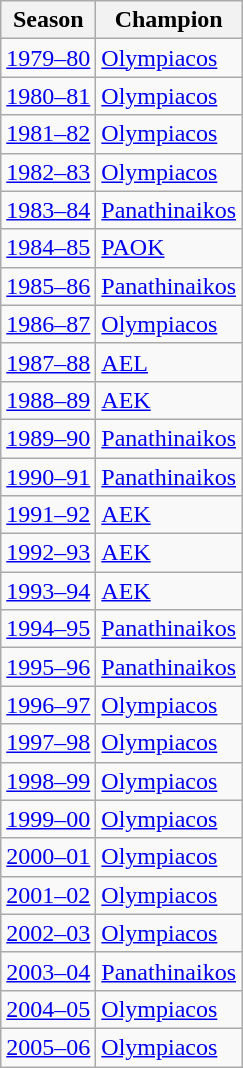<table class="wikitable sortable" style="display:inline-table">
<tr>
<th>Season</th>
<th>Champion</th>
</tr>
<tr>
<td><a href='#'>1979–80</a></td>
<td> <a href='#'>Olympiacos</a></td>
</tr>
<tr>
<td><a href='#'>1980–81</a></td>
<td> <a href='#'>Olympiacos</a></td>
</tr>
<tr>
<td><a href='#'>1981–82</a></td>
<td> <a href='#'>Olympiacos</a></td>
</tr>
<tr>
<td><a href='#'>1982–83</a></td>
<td> <a href='#'>Olympiacos</a></td>
</tr>
<tr>
<td><a href='#'>1983–84</a></td>
<td> <a href='#'>Panathinaikos</a></td>
</tr>
<tr>
<td><a href='#'>1984–85</a></td>
<td> <a href='#'>PAOK</a></td>
</tr>
<tr>
<td><a href='#'>1985–86</a></td>
<td> <a href='#'>Panathinaikos</a></td>
</tr>
<tr>
<td><a href='#'>1986–87</a></td>
<td> <a href='#'>Olympiacos</a></td>
</tr>
<tr>
<td><a href='#'>1987–88</a></td>
<td> <a href='#'>AEL</a></td>
</tr>
<tr>
<td><a href='#'>1988–89</a></td>
<td> <a href='#'>AEK</a></td>
</tr>
<tr>
<td><a href='#'>1989–90</a></td>
<td> <a href='#'>Panathinaikos</a></td>
</tr>
<tr>
<td><a href='#'>1990–91</a></td>
<td> <a href='#'>Panathinaikos</a></td>
</tr>
<tr>
<td><a href='#'>1991–92</a></td>
<td> <a href='#'>AEK</a></td>
</tr>
<tr>
<td><a href='#'>1992–93</a></td>
<td> <a href='#'>AEK</a></td>
</tr>
<tr>
<td><a href='#'>1993–94</a></td>
<td> <a href='#'>AEK</a></td>
</tr>
<tr>
<td><a href='#'>1994–95</a></td>
<td> <a href='#'>Panathinaikos</a></td>
</tr>
<tr>
<td><a href='#'>1995–96</a></td>
<td> <a href='#'>Panathinaikos</a></td>
</tr>
<tr>
<td><a href='#'>1996–97</a></td>
<td> <a href='#'>Olympiacos</a></td>
</tr>
<tr>
<td><a href='#'>1997–98</a></td>
<td> <a href='#'>Olympiacos</a></td>
</tr>
<tr>
<td><a href='#'>1998–99</a></td>
<td> <a href='#'>Olympiacos</a></td>
</tr>
<tr>
<td><a href='#'>1999–00</a></td>
<td> <a href='#'>Olympiacos</a></td>
</tr>
<tr>
<td><a href='#'>2000–01</a></td>
<td> <a href='#'>Olympiacos</a></td>
</tr>
<tr>
<td><a href='#'>2001–02</a></td>
<td> <a href='#'>Olympiacos</a></td>
</tr>
<tr>
<td><a href='#'>2002–03</a></td>
<td> <a href='#'>Olympiacos</a></td>
</tr>
<tr>
<td><a href='#'>2003–04</a></td>
<td> <a href='#'>Panathinaikos</a></td>
</tr>
<tr>
<td><a href='#'>2004–05</a></td>
<td> <a href='#'>Olympiacos</a></td>
</tr>
<tr>
<td><a href='#'>2005–06</a></td>
<td> <a href='#'>Olympiacos</a></td>
</tr>
</table>
